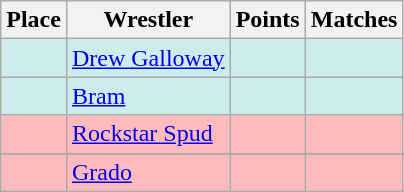<table class="wikitable sortable">
<tr>
<th>Place</th>
<th>Wrestler</th>
<th>Points</th>
<th>Matches</th>
</tr>
<tr bgcolor="#cfecec">
<td></td>
<td><a href='#'>Drew Galloway</a></td>
<td></td>
<td></td>
</tr>
<tr bgcolor="#cfecec">
<td></td>
<td><a href='#'>Bram</a></td>
<td></td>
<td></td>
</tr>
<tr bgcolor="#ffbbbb">
<td></td>
<td><a href='#'>Rockstar Spud</a></td>
<td></td>
<td></td>
</tr>
<tr>
</tr>
<tr bgcolor="#ffbbbb">
<td></td>
<td><a href='#'>Grado</a></td>
<td></td>
<td></td>
</tr>
</table>
